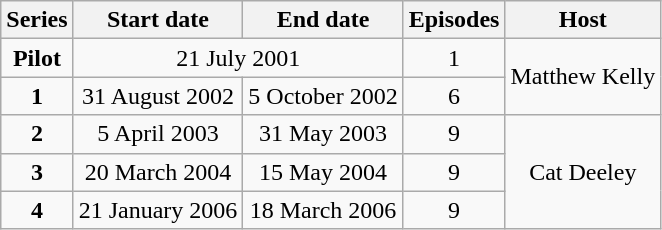<table class="wikitable" style="text-align:center;">
<tr>
<th>Series</th>
<th>Start date</th>
<th>End date</th>
<th>Episodes</th>
<th>Host</th>
</tr>
<tr>
<td><strong>Pilot</strong></td>
<td colspan=2>21 July 2001</td>
<td>1</td>
<td rowspan=2>Matthew Kelly</td>
</tr>
<tr>
<td><strong>1</strong></td>
<td>31 August 2002</td>
<td>5 October 2002</td>
<td>6</td>
</tr>
<tr>
<td><strong>2</strong></td>
<td>5 April 2003</td>
<td>31 May 2003</td>
<td>9</td>
<td rowspan=3>Cat Deeley</td>
</tr>
<tr>
<td><strong>3</strong></td>
<td>20 March 2004</td>
<td>15 May 2004</td>
<td>9</td>
</tr>
<tr>
<td><strong>4</strong></td>
<td>21 January 2006</td>
<td>18 March 2006</td>
<td>9</td>
</tr>
</table>
